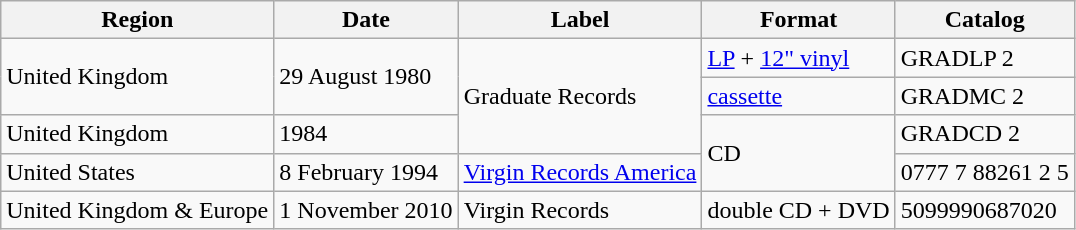<table class="wikitable">
<tr>
<th>Region</th>
<th>Date</th>
<th>Label</th>
<th>Format</th>
<th>Catalog</th>
</tr>
<tr>
<td rowspan="2">United Kingdom</td>
<td rowspan="2">29 August 1980</td>
<td rowspan="3">Graduate Records</td>
<td><a href='#'>LP</a> + <a href='#'>12" vinyl</a></td>
<td>GRADLP 2</td>
</tr>
<tr>
<td><a href='#'>cassette</a></td>
<td>GRADMC 2</td>
</tr>
<tr>
<td>United Kingdom</td>
<td>1984</td>
<td rowspan="2">CD</td>
<td>GRADCD 2</td>
</tr>
<tr>
<td>United States</td>
<td>8 February 1994</td>
<td><a href='#'>Virgin Records America</a></td>
<td>0777 7 88261 2 5</td>
</tr>
<tr>
<td>United Kingdom & Europe</td>
<td>1 November 2010</td>
<td>Virgin Records</td>
<td>double CD + DVD</td>
<td>5099990687020</td>
</tr>
</table>
